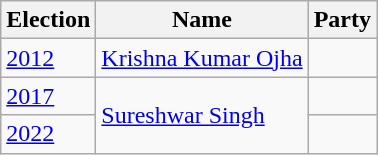<table class="wikitable sortable">
<tr>
<th>Election</th>
<th>Name</th>
<th colspan=2>Party</th>
</tr>
<tr>
<td><a href='#'>2012</a></td>
<td><a href='#'>Krishna Kumar Ojha</a></td>
<td></td>
</tr>
<tr>
<td><a href='#'>2017</a></td>
<td rowspan=2><a href='#'>Sureshwar Singh</a></td>
<td></td>
</tr>
<tr>
<td><a href='#'>2022</a></td>
</tr>
</table>
